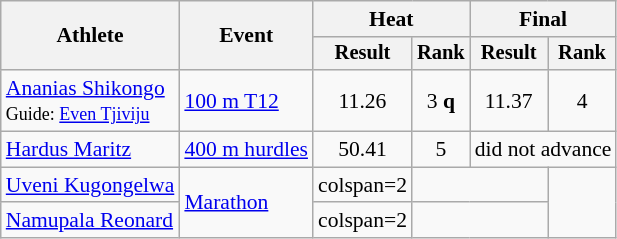<table class="wikitable" style="font-size:90%">
<tr>
<th rowspan=2>Athlete</th>
<th rowspan=2>Event</th>
<th colspan=2>Heat</th>
<th colspan=2>Final</th>
</tr>
<tr style="font-size:95%">
<th>Result</th>
<th>Rank</th>
<th>Result</th>
<th>Rank</th>
</tr>
<tr align=center>
<td align=left><a href='#'>Ananias Shikongo</a><br><small>Guide: <a href='#'>Even Tjiviju</a></small></td>
<td align=left><a href='#'>100 m T12</a></td>
<td>11.26</td>
<td>3 <strong>q</strong></td>
<td>11.37</td>
<td>4</td>
</tr>
<tr align=center>
<td align=left><a href='#'>Hardus Maritz</a></td>
<td align=left><a href='#'>400 m hurdles</a></td>
<td>50.41</td>
<td>5</td>
<td colspan=2>did not advance</td>
</tr>
<tr align=center>
<td align=left><a href='#'>Uveni Kugongelwa</a></td>
<td align=left rowspan=2><a href='#'>Marathon</a></td>
<td>colspan=2</td>
<td colspan=2></td>
</tr>
<tr align=center>
<td align=left><a href='#'>Namupala Reonard</a></td>
<td>colspan=2</td>
<td colspan=2></td>
</tr>
</table>
